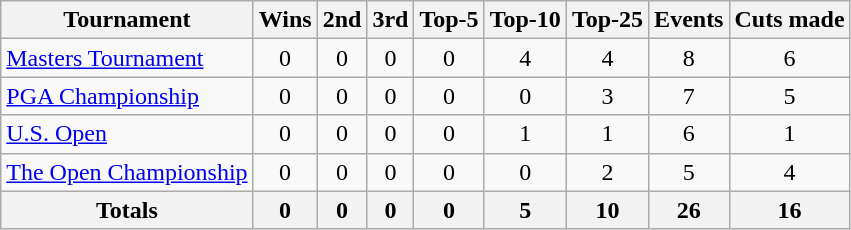<table class=wikitable style=text-align:center>
<tr>
<th>Tournament</th>
<th>Wins</th>
<th>2nd</th>
<th>3rd</th>
<th>Top-5</th>
<th>Top-10</th>
<th>Top-25</th>
<th>Events</th>
<th>Cuts made</th>
</tr>
<tr>
<td align=left><a href='#'>Masters Tournament</a></td>
<td>0</td>
<td>0</td>
<td>0</td>
<td>0</td>
<td>4</td>
<td>4</td>
<td>8</td>
<td>6</td>
</tr>
<tr>
<td align=left><a href='#'>PGA Championship</a></td>
<td>0</td>
<td>0</td>
<td>0</td>
<td>0</td>
<td>0</td>
<td>3</td>
<td>7</td>
<td>5</td>
</tr>
<tr>
<td align=left><a href='#'>U.S. Open</a></td>
<td>0</td>
<td>0</td>
<td>0</td>
<td>0</td>
<td>1</td>
<td>1</td>
<td>6</td>
<td>1</td>
</tr>
<tr>
<td align=left><a href='#'>The Open Championship</a></td>
<td>0</td>
<td>0</td>
<td>0</td>
<td>0</td>
<td>0</td>
<td>2</td>
<td>5</td>
<td>4</td>
</tr>
<tr>
<th>Totals</th>
<th>0</th>
<th>0</th>
<th>0</th>
<th>0</th>
<th>5</th>
<th>10</th>
<th>26</th>
<th>16</th>
</tr>
</table>
